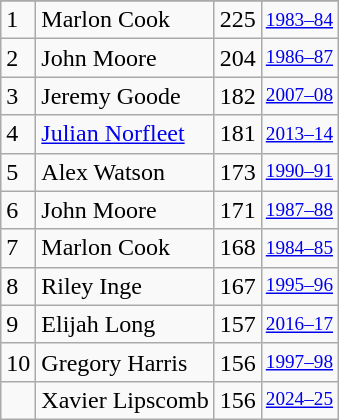<table class="wikitable">
<tr>
</tr>
<tr>
<td>1</td>
<td>Marlon Cook</td>
<td>225</td>
<td style="font-size:80%;"><a href='#'>1983–84</a></td>
</tr>
<tr>
<td>2</td>
<td>John Moore</td>
<td>204</td>
<td style="font-size:80%;"><a href='#'>1986–87</a></td>
</tr>
<tr>
<td>3</td>
<td>Jeremy Goode</td>
<td>182</td>
<td style="font-size:80%;"><a href='#'>2007–08</a></td>
</tr>
<tr>
<td>4</td>
<td><a href='#'>Julian Norfleet</a></td>
<td>181</td>
<td style="font-size:80%;"><a href='#'>2013–14</a></td>
</tr>
<tr>
<td>5</td>
<td>Alex Watson</td>
<td>173</td>
<td style="font-size:80%;"><a href='#'>1990–91</a></td>
</tr>
<tr>
<td>6</td>
<td>John Moore</td>
<td>171</td>
<td style="font-size:80%;"><a href='#'>1987–88</a></td>
</tr>
<tr>
<td>7</td>
<td>Marlon Cook</td>
<td>168</td>
<td style="font-size:80%;"><a href='#'>1984–85</a></td>
</tr>
<tr>
<td>8</td>
<td>Riley Inge</td>
<td>167</td>
<td style="font-size:80%;"><a href='#'>1995–96</a></td>
</tr>
<tr>
<td>9</td>
<td>Elijah Long</td>
<td>157</td>
<td style="font-size:80%;"><a href='#'>2016–17</a></td>
</tr>
<tr>
<td>10</td>
<td>Gregory Harris</td>
<td>156</td>
<td style="font-size:80%;"><a href='#'>1997–98</a></td>
</tr>
<tr>
<td></td>
<td>Xavier Lipscomb</td>
<td>156</td>
<td style="font-size:80%;"><a href='#'>2024–25</a></td>
</tr>
</table>
